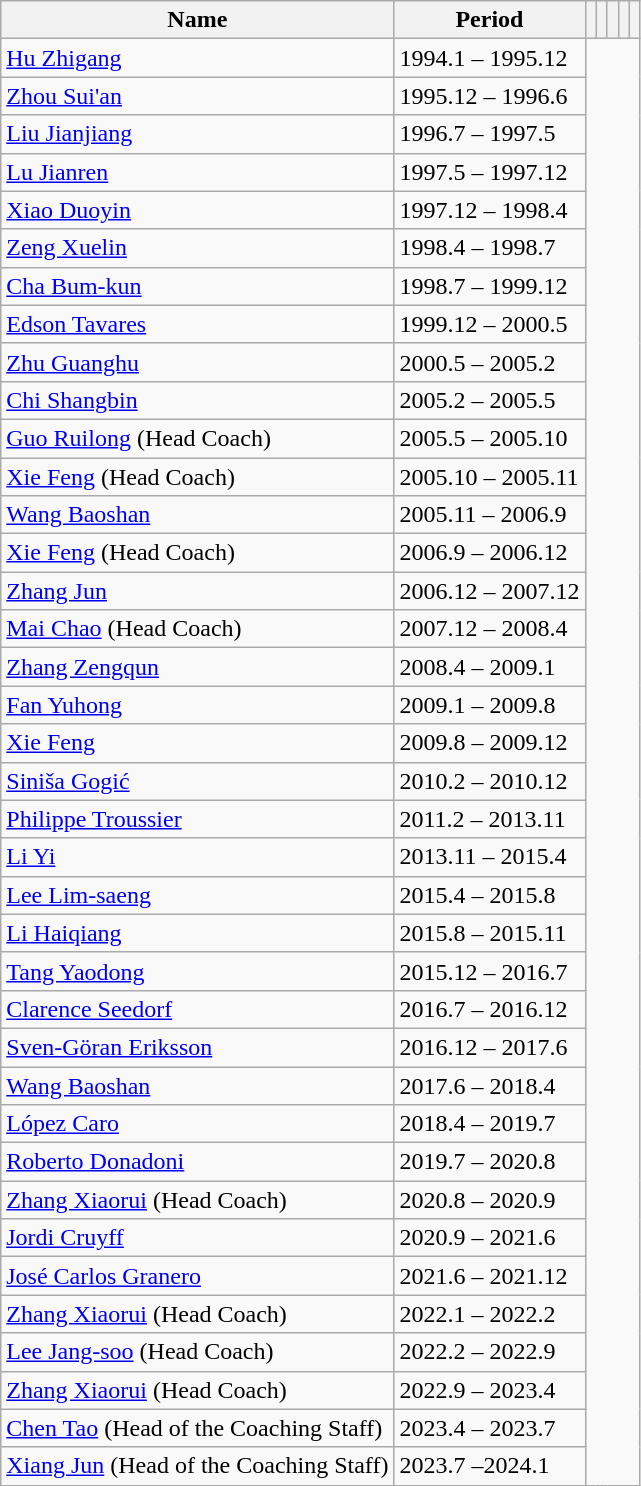<table class="wikitable">
<tr>
<th>Name</th>
<th>Period</th>
<th></th>
<th></th>
<th></th>
<th></th>
<th></th>
</tr>
<tr>
<td style="text-align: left;"> <a href='#'>Hu Zhigang</a></td>
<td>1994.1 – 1995.12<br></td>
</tr>
<tr>
<td style="text-align: left;"> <a href='#'>Zhou Sui'an</a></td>
<td>1995.12 – 1996.6<br></td>
</tr>
<tr>
<td style="text-align: left;"> <a href='#'>Liu Jianjiang</a></td>
<td>1996.7 – 1997.5<br></td>
</tr>
<tr>
<td style="text-align: left;"> <a href='#'>Lu Jianren</a></td>
<td>1997.5 – 1997.12<br></td>
</tr>
<tr>
<td style="text-align: left;"> <a href='#'>Xiao Duoyin</a></td>
<td>1997.12 – 1998.4<br></td>
</tr>
<tr>
<td style="text-align: left;"> <a href='#'>Zeng Xuelin</a></td>
<td>1998.4 – 1998.7<br></td>
</tr>
<tr>
<td style="text-align: left;"> <a href='#'>Cha Bum-kun</a></td>
<td>1998.7 – 1999.12<br></td>
</tr>
<tr>
<td style="text-align: left;"> <a href='#'>Edson Tavares</a></td>
<td>1999.12 – 2000.5<br></td>
</tr>
<tr>
<td style="text-align: left;"> <a href='#'>Zhu Guanghu</a></td>
<td>2000.5 – 2005.2<br></td>
</tr>
<tr>
<td style="text-align: left;"> <a href='#'>Chi Shangbin</a></td>
<td>2005.2 – 2005.5<br></td>
</tr>
<tr>
<td style="text-align: left;"> <a href='#'>Guo Ruilong</a> (Head Coach)</td>
<td>2005.5 – 2005.10<br></td>
</tr>
<tr>
<td style="text-align: left;"> <a href='#'>Xie Feng</a> (Head Coach)</td>
<td>2005.10 – 2005.11<br></td>
</tr>
<tr>
<td style="text-align: left;"> <a href='#'>Wang Baoshan</a></td>
<td>2005.11 – 2006.9<br></td>
</tr>
<tr>
<td style="text-align: left;"> <a href='#'>Xie Feng</a> (Head Coach)</td>
<td>2006.9 – 2006.12<br></td>
</tr>
<tr>
<td style="text-align: left;"> <a href='#'>Zhang Jun</a></td>
<td>2006.12 – 2007.12<br></td>
</tr>
<tr>
<td style="text-align: left;"> <a href='#'>Mai Chao</a> (Head Coach)</td>
<td>2007.12 – 2008.4<br></td>
</tr>
<tr>
<td style="text-align: left;"> <a href='#'>Zhang Zengqun</a></td>
<td>2008.4 – 2009.1<br></td>
</tr>
<tr>
<td style="text-align: left;"> <a href='#'>Fan Yuhong</a></td>
<td>2009.1 – 2009.8<br></td>
</tr>
<tr>
<td style="text-align: left;"> <a href='#'>Xie Feng</a></td>
<td>2009.8 – 2009.12<br></td>
</tr>
<tr>
<td style="text-align: left;"> <a href='#'>Siniša Gogić</a></td>
<td>2010.2 – 2010.12<br></td>
</tr>
<tr>
<td style="text-align: left;"> <a href='#'>Philippe Troussier</a></td>
<td>2011.2 – 2013.11<br></td>
</tr>
<tr>
<td style="text-align: left;"> <a href='#'>Li Yi</a></td>
<td>2013.11 – 2015.4<br></td>
</tr>
<tr>
<td style="text-align: left;"> <a href='#'>Lee Lim-saeng</a></td>
<td>2015.4 – 2015.8<br></td>
</tr>
<tr>
<td style="text-align: left;"> <a href='#'>Li Haiqiang</a></td>
<td>2015.8 – 2015.11<br></td>
</tr>
<tr>
<td style="text-align: left;"> <a href='#'>Tang Yaodong</a></td>
<td>2015.12 – 2016.7<br></td>
</tr>
<tr>
<td style="text-align: left;"> <a href='#'>Clarence Seedorf</a></td>
<td>2016.7 – 2016.12<br></td>
</tr>
<tr>
<td style="text-align: left;"> <a href='#'>Sven-Göran Eriksson</a></td>
<td>2016.12 – 2017.6<br></td>
</tr>
<tr>
<td style="text-align: left;"> <a href='#'>Wang Baoshan</a></td>
<td>2017.6 – 2018.4<br></td>
</tr>
<tr>
<td style="text-align: left;"> <a href='#'>López Caro</a></td>
<td>2018.4 – 2019.7<br></td>
</tr>
<tr>
<td style="text-align: left;"> <a href='#'>Roberto Donadoni</a></td>
<td>2019.7 – 2020.8<br></td>
</tr>
<tr>
<td style="text-align: left;"> <a href='#'>Zhang Xiaorui</a> (Head Coach)</td>
<td>2020.8 – 2020.9<br></td>
</tr>
<tr>
<td style="text-align: left;"> <a href='#'>Jordi Cruyff</a></td>
<td>2020.9 – 2021.6<br></td>
</tr>
<tr>
<td style="text-align: left;"> <a href='#'>José Carlos Granero</a></td>
<td>2021.6 – 2021.12<br></td>
</tr>
<tr>
<td style="text-align: left;"> <a href='#'>Zhang Xiaorui</a> (Head Coach)</td>
<td>2022.1 – 2022.2<br></td>
</tr>
<tr>
<td style="text-align: left;"> <a href='#'>Lee Jang-soo</a> (Head Coach)</td>
<td>2022.2 – 2022.9<br></td>
</tr>
<tr>
<td style="text-align: left;"> <a href='#'>Zhang Xiaorui</a> (Head Coach)</td>
<td>2022.9 – 2023.4<br></td>
</tr>
<tr>
<td style="text-align: left;">  <a href='#'>Chen Tao</a> (Head of the Coaching Staff)</td>
<td>2023.4 – 2023.7<br></td>
</tr>
<tr>
<td style="text=align: left;"> <a href='#'>Xiang Jun</a> (Head of the Coaching Staff)</td>
<td>2023.7 –2024.1<br></td>
</tr>
<tr>
</tr>
</table>
